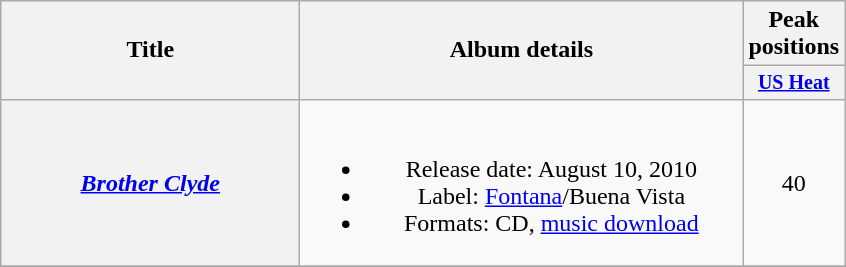<table class="wikitable plainrowheaders" style="text-align:center">
<tr>
<th rowspan="2" style="width:12em;">Title</th>
<th rowspan="2" style="width:18em;">Album details</th>
<th colspan="1">Peak positions</th>
</tr>
<tr style="font-size:smaller;">
<th width="50"><a href='#'>US Heat</a><br></th>
</tr>
<tr>
<th scope="row"><em><a href='#'>Brother Clyde</a></em></th>
<td><br><ul><li>Release date: August 10, 2010</li><li>Label: <a href='#'>Fontana</a>/Buena Vista</li><li>Formats: CD, <a href='#'>music download</a></li></ul></td>
<td>40</td>
</tr>
<tr>
</tr>
</table>
